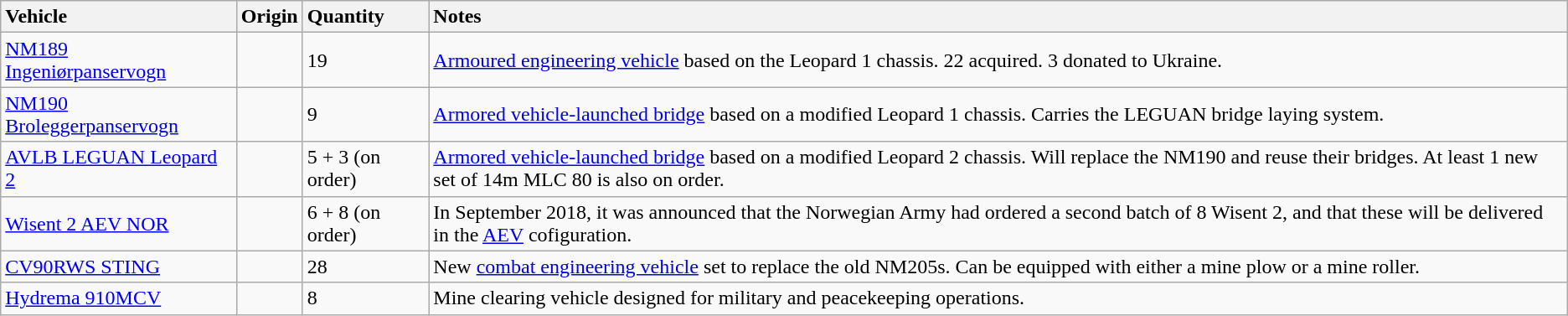<table class="wikitable">
<tr>
<th style="text-align:left;">Vehicle</th>
<th style="text-align:left;">Origin</th>
<th style="text-align:left;">Quantity</th>
<th style="text-align:left;">Notes</th>
</tr>
<tr>
<td><a href='#'>NM189 Ingeniørpanservogn</a></td>
<td></td>
<td>19</td>
<td><a href='#'>Armoured engineering vehicle</a> based on the Leopard 1 chassis. 22 acquired. 3 donated to Ukraine.</td>
</tr>
<tr>
<td><a href='#'>NM190 Broleggerpanservogn</a></td>
<td></td>
<td>9</td>
<td><a href='#'>Armored vehicle-launched bridge</a> based on a modified Leopard 1 chassis. Carries the LEGUAN bridge laying system.</td>
</tr>
<tr>
<td><a href='#'>AVLB LEGUAN Leopard 2</a></td>
<td></td>
<td>5 + 3 (on order)</td>
<td><a href='#'>Armored vehicle-launched bridge</a> based on a modified Leopard 2 chassis. Will replace the NM190 and reuse their bridges. At least 1 new set of 14m MLC 80 is also on order.</td>
</tr>
<tr>
<td><a href='#'>Wisent 2 AEV NOR</a></td>
<td></td>
<td>6 + 8 (on order)</td>
<td>In September 2018, it was announced that the Norwegian Army had ordered a second batch of 8 Wisent 2, and that these will be delivered in the <a href='#'>AEV</a> cofiguration.</td>
</tr>
<tr>
<td><a href='#'>CV90RWS STING</a></td>
<td></td>
<td>28</td>
<td>New <a href='#'>combat engineering vehicle</a> set to replace the old NM205s. Can be equipped with either a mine plow or a mine roller.</td>
</tr>
<tr>
<td><a href='#'>Hydrema 910MCV</a></td>
<td></td>
<td>8</td>
<td>Mine clearing vehicle designed for military and peacekeeping operations.</td>
</tr>
</table>
